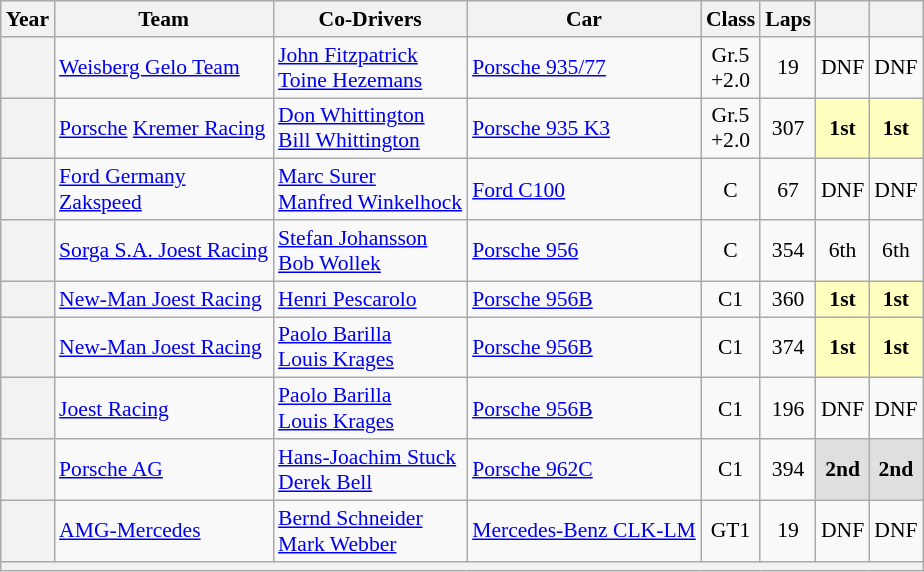<table class="wikitable" style="text-align:center; font-size:90%">
<tr>
<th>Year</th>
<th>Team</th>
<th>Co-Drivers</th>
<th>Car</th>
<th>Class</th>
<th>Laps</th>
<th></th>
<th></th>
</tr>
<tr>
<th></th>
<td align="left"> <a href='#'>Weisberg Gelo Team</a></td>
<td align="left"> <a href='#'>John Fitzpatrick</a><br> <a href='#'>Toine Hezemans</a></td>
<td align="left"><a href='#'>Porsche 935/77</a></td>
<td>Gr.5<br>+2.0</td>
<td>19</td>
<td>DNF</td>
<td>DNF</td>
</tr>
<tr>
<th></th>
<td align="left"> <a href='#'>Porsche</a> <a href='#'>Kremer Racing</a></td>
<td align="left"> <a href='#'>Don Whittington</a><br> <a href='#'>Bill Whittington</a></td>
<td align="left"><a href='#'>Porsche 935 K3</a></td>
<td>Gr.5<br>+2.0</td>
<td>307</td>
<td style="background:#FFFFBF;"><strong>1st</strong></td>
<td style="background:#FFFFBF;"><strong>1st</strong></td>
</tr>
<tr>
<th></th>
<td align="left"> <a href='#'>Ford Germany</a><br> <a href='#'>Zakspeed</a></td>
<td align="left"> <a href='#'>Marc Surer</a><br> <a href='#'>Manfred Winkelhock</a></td>
<td align="left"><a href='#'>Ford C100</a></td>
<td>C</td>
<td>67</td>
<td>DNF</td>
<td>DNF</td>
</tr>
<tr>
<th></th>
<td align="left"> <a href='#'>Sorga S.A. Joest Racing</a></td>
<td align="left"> <a href='#'>Stefan Johansson</a><br> <a href='#'>Bob Wollek</a></td>
<td align="left"><a href='#'>Porsche 956</a></td>
<td>C</td>
<td>354</td>
<td>6th</td>
<td>6th</td>
</tr>
<tr>
<th></th>
<td align="left"> <a href='#'>New-Man Joest Racing</a></td>
<td align="left"> <a href='#'>Henri Pescarolo</a></td>
<td align="left"><a href='#'>Porsche 956B</a></td>
<td>C1</td>
<td>360</td>
<td style="background:#FFFFBF;"><strong>1st</strong></td>
<td style="background:#FFFFBF;"><strong>1st</strong></td>
</tr>
<tr>
<th></th>
<td align="left"> <a href='#'>New-Man Joest Racing</a></td>
<td align="left"> <a href='#'>Paolo Barilla</a><br> <a href='#'>Louis Krages</a></td>
<td align="left"><a href='#'>Porsche 956B</a></td>
<td>C1</td>
<td>374</td>
<td style="background:#FFFFBF;"><strong>1st</strong></td>
<td style="background:#FFFFBF;"><strong>1st</strong></td>
</tr>
<tr>
<th></th>
<td align="left"> <a href='#'>Joest Racing</a></td>
<td align="left"> <a href='#'>Paolo Barilla</a><br> <a href='#'>Louis Krages</a></td>
<td align="left"><a href='#'>Porsche 956B</a></td>
<td>C1</td>
<td>196</td>
<td>DNF</td>
<td>DNF</td>
</tr>
<tr>
<th></th>
<td align="left"> <a href='#'>Porsche AG</a></td>
<td align="left"> <a href='#'>Hans-Joachim Stuck</a><br> <a href='#'>Derek Bell</a></td>
<td align="left"><a href='#'>Porsche 962C</a></td>
<td>C1</td>
<td>394</td>
<td style="background:#DFDFDF;"><strong>2nd</strong></td>
<td style="background:#DFDFDF;"><strong>2nd</strong></td>
</tr>
<tr>
<th></th>
<td align="left"> <a href='#'>AMG-Mercedes</a></td>
<td align="left"> <a href='#'>Bernd Schneider</a><br> <a href='#'>Mark Webber</a></td>
<td align="left"><a href='#'>Mercedes-Benz CLK-LM</a></td>
<td>GT1</td>
<td>19</td>
<td>DNF</td>
<td>DNF</td>
</tr>
<tr>
<th colspan="8"></th>
</tr>
</table>
